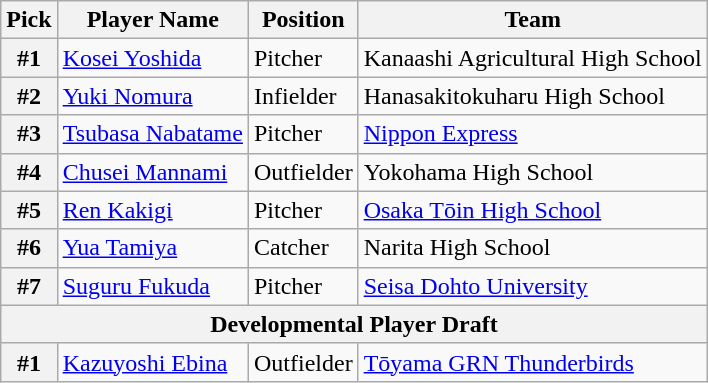<table class="wikitable">
<tr>
<th>Pick</th>
<th>Player Name</th>
<th>Position</th>
<th>Team</th>
</tr>
<tr>
<th>#1</th>
<td><a href='#'>Kosei Yoshida</a></td>
<td>Pitcher</td>
<td>Kanaashi Agricultural High School</td>
</tr>
<tr>
<th>#2</th>
<td><a href='#'>Yuki Nomura</a></td>
<td>Infielder</td>
<td>Hanasakitokuharu High School</td>
</tr>
<tr>
<th>#3</th>
<td><a href='#'>Tsubasa Nabatame</a></td>
<td>Pitcher</td>
<td><a href='#'>Nippon Express</a></td>
</tr>
<tr>
<th>#4</th>
<td><a href='#'>Chusei Mannami</a></td>
<td>Outfielder</td>
<td>Yokohama High School</td>
</tr>
<tr>
<th>#5</th>
<td><a href='#'>Ren Kakigi</a></td>
<td>Pitcher</td>
<td><a href='#'>Osaka Tōin High School</a></td>
</tr>
<tr>
<th>#6</th>
<td><a href='#'>Yua Tamiya</a></td>
<td>Catcher</td>
<td>Narita High School</td>
</tr>
<tr>
<th>#7</th>
<td><a href='#'>Suguru Fukuda</a></td>
<td>Pitcher</td>
<td><a href='#'>Seisa Dohto University</a></td>
</tr>
<tr>
<th colspan="5">Developmental Player Draft</th>
</tr>
<tr>
<th>#1</th>
<td><a href='#'>Kazuyoshi Ebina</a></td>
<td>Outfielder</td>
<td><a href='#'>Tōyama GRN Thunderbirds</a></td>
</tr>
</table>
